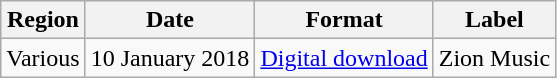<table class=wikitable>
<tr>
<th>Region</th>
<th>Date</th>
<th>Format</th>
<th>Label</th>
</tr>
<tr>
<td>Various</td>
<td>10 January 2018</td>
<td><a href='#'>Digital download</a></td>
<td>Zion Music</td>
</tr>
</table>
